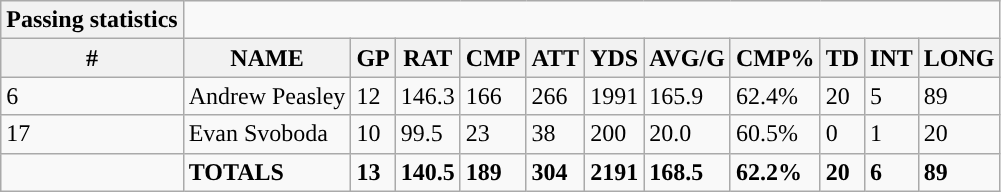<table class="wikitable collapsible">
<tr>
<th style="text-align:center; ">Passing statistics</th>
</tr>
<tr>
<th>#</th>
<th>NAME</th>
<th>GP</th>
<th>RAT</th>
<th>CMP</th>
<th>ATT</th>
<th>YDS</th>
<th>AVG/G</th>
<th>CMP%</th>
<th>TD</th>
<th>INT</th>
<th>LONG</th>
</tr>
<tr>
<td>6</td>
<td>Andrew Peasley</td>
<td>12</td>
<td>146.3</td>
<td>166</td>
<td>266</td>
<td>1991</td>
<td>165.9</td>
<td>62.4%</td>
<td>20</td>
<td>5</td>
<td>89</td>
</tr>
<tr>
<td>17</td>
<td>Evan Svoboda</td>
<td>10</td>
<td>99.5</td>
<td>23</td>
<td>38</td>
<td>200</td>
<td>20.0</td>
<td>60.5%</td>
<td>0</td>
<td>1</td>
<td>20</td>
</tr>
<tr>
<td></td>
<td><strong>TOTALS</strong></td>
<td><strong>13</strong></td>
<td><strong>140.5</strong></td>
<td><strong>189</strong></td>
<td><strong>304</strong></td>
<td><strong>2191</strong></td>
<td><strong>168.5</strong></td>
<td><strong>62.2%</strong></td>
<td><strong>20</strong></td>
<td><strong>6</strong></td>
<td><strong>89</strong></td>
</tr>
</table>
